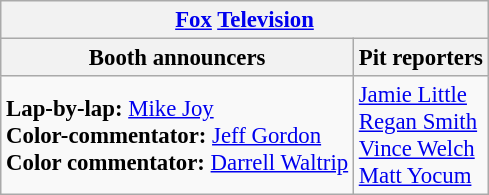<table class="wikitable" style="font-size: 95%">
<tr>
<th colspan="2"><a href='#'>Fox</a> <a href='#'>Television</a></th>
</tr>
<tr>
<th>Booth announcers</th>
<th>Pit reporters</th>
</tr>
<tr>
<td><strong>Lap-by-lap:</strong> <a href='#'>Mike Joy</a><br><strong>Color-commentator:</strong> <a href='#'>Jeff Gordon</a><br><strong>Color commentator:</strong> <a href='#'>Darrell Waltrip</a></td>
<td><a href='#'>Jamie Little</a><br><a href='#'>Regan Smith</a><br><a href='#'>Vince Welch</a><br><a href='#'>Matt Yocum</a></td>
</tr>
</table>
